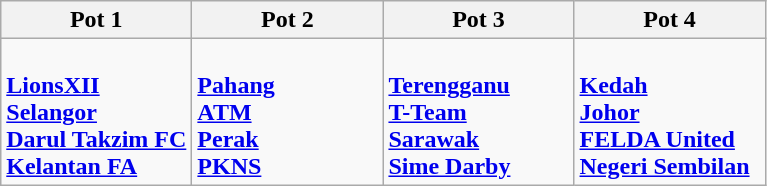<table class=wikitable>
<tr>
<th width=25%>Pot 1</th>
<th width=25%>Pot 2</th>
<th width=25%>Pot 3</th>
<th width=25%>Pot 4</th>
</tr>
<tr valign=top>
<td><br> <strong><a href='#'>LionsXII</a></strong><br>
 <strong><a href='#'>Selangor</a></strong><br>
 <strong><a href='#'>Darul Takzim FC</a></strong><br>
 <strong><a href='#'>Kelantan FA</a></strong><br></td>
<td><br> <strong><a href='#'>Pahang</a></strong><br>
 <strong><a href='#'>ATM</a></strong><br>
 <strong><a href='#'>Perak</a></strong><br>
 <strong><a href='#'>PKNS</a></strong><br></td>
<td><br> <strong><a href='#'>Terengganu</a></strong><br>
 <strong><a href='#'>T-Team</a></strong><br>
 <strong><a href='#'>Sarawak</a></strong><br>
 <strong><a href='#'>Sime Darby</a></strong><br></td>
<td><br> <strong><a href='#'>Kedah</a></strong><br>
 <strong><a href='#'>Johor</a></strong><br>
  <strong><a href='#'>FELDA United</a></strong><br>
 <strong><a href='#'>Negeri Sembilan</a></strong><br></td>
</tr>
</table>
